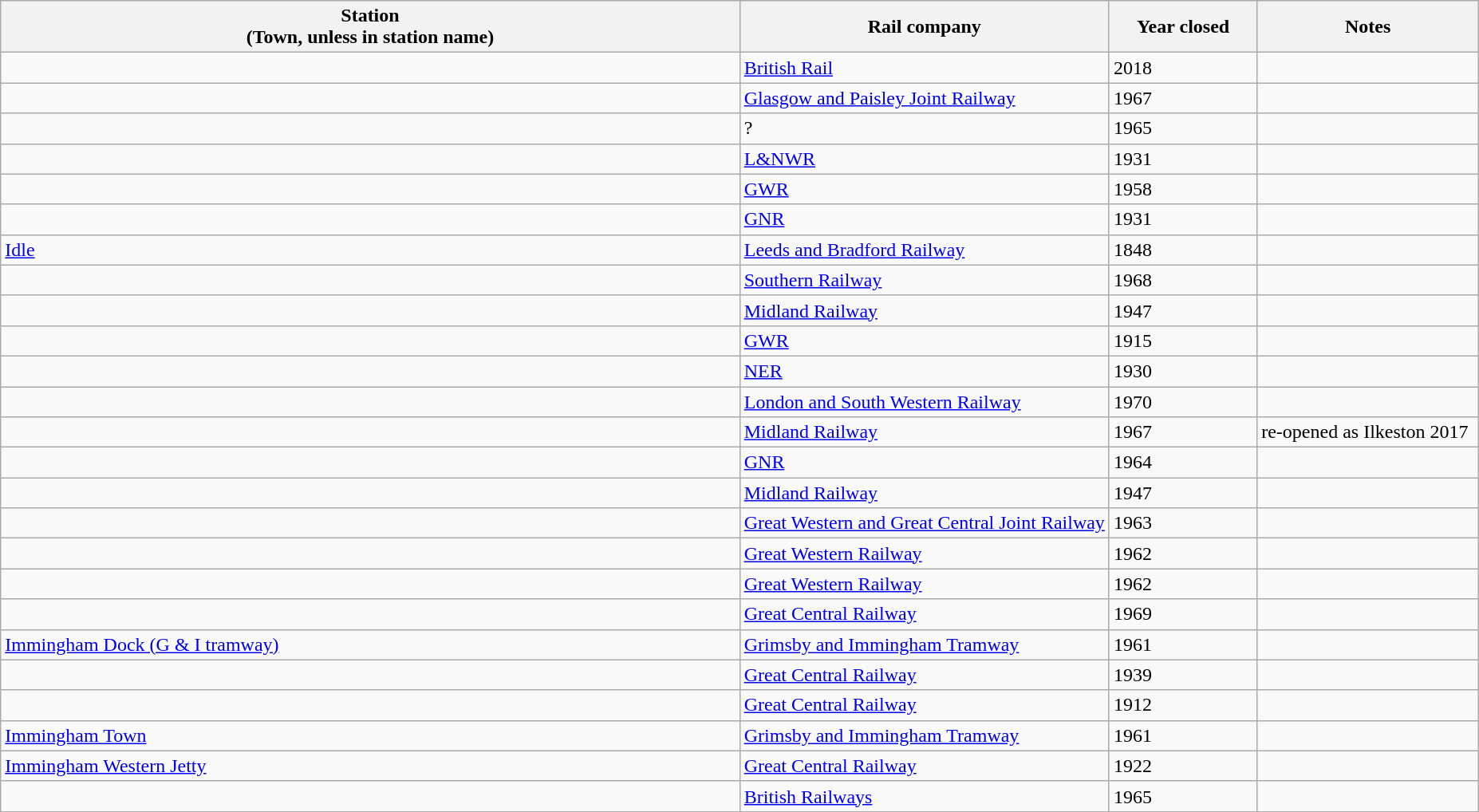<table class="wikitable sortable">
<tr>
<th style="width:50%">Station<br>(Town, unless in station name)</th>
<th style="width:25%">Rail company</th>
<th style="width:10%">Year closed</th>
<th style="width:20%">Notes</th>
</tr>
<tr>
<td></td>
<td><a href='#'>British Rail</a></td>
<td>2018</td>
<td></td>
</tr>
<tr>
<td></td>
<td><a href='#'>Glasgow and Paisley Joint Railway</a></td>
<td>1967</td>
<td></td>
</tr>
<tr>
<td></td>
<td>?</td>
<td>1965</td>
<td></td>
</tr>
<tr>
<td></td>
<td><a href='#'>L&NWR</a></td>
<td>1931</td>
<td></td>
</tr>
<tr>
<td></td>
<td><a href='#'>GWR</a></td>
<td>1958</td>
<td></td>
</tr>
<tr>
<td></td>
<td><a href='#'>GNR</a></td>
<td>1931</td>
<td></td>
</tr>
<tr>
<td><a href='#'>Idle</a></td>
<td><a href='#'>Leeds and Bradford Railway</a></td>
<td>1848</td>
<td></td>
</tr>
<tr>
<td></td>
<td><a href='#'>Southern Railway</a></td>
<td>1968</td>
<td></td>
</tr>
<tr>
<td></td>
<td><a href='#'>Midland Railway</a></td>
<td>1947</td>
<td></td>
</tr>
<tr>
<td></td>
<td><a href='#'>GWR</a></td>
<td>1915</td>
<td></td>
</tr>
<tr>
<td></td>
<td><a href='#'>NER</a></td>
<td>1930</td>
<td></td>
</tr>
<tr>
<td></td>
<td><a href='#'>London and South Western Railway</a></td>
<td>1970</td>
<td></td>
</tr>
<tr>
<td></td>
<td><a href='#'>Midland Railway</a></td>
<td>1967</td>
<td>re-opened as Ilkeston 2017</td>
</tr>
<tr>
<td></td>
<td><a href='#'>GNR</a></td>
<td>1964</td>
<td></td>
</tr>
<tr>
<td></td>
<td><a href='#'>Midland Railway</a></td>
<td>1947</td>
<td></td>
</tr>
<tr>
<td></td>
<td><a href='#'>Great Western and Great Central Joint Railway</a></td>
<td>1963</td>
<td></td>
</tr>
<tr>
<td></td>
<td><a href='#'>Great Western Railway</a></td>
<td>1962</td>
<td></td>
</tr>
<tr>
<td></td>
<td><a href='#'>Great Western Railway</a></td>
<td>1962</td>
<td></td>
</tr>
<tr>
<td></td>
<td><a href='#'>Great Central Railway</a></td>
<td>1969</td>
<td></td>
</tr>
<tr>
<td><a href='#'>Immingham Dock (G & I tramway)</a></td>
<td><a href='#'>Grimsby and Immingham Tramway</a></td>
<td>1961</td>
<td></td>
</tr>
<tr>
<td></td>
<td><a href='#'>Great Central Railway</a></td>
<td>1939</td>
<td></td>
</tr>
<tr>
<td></td>
<td><a href='#'>Great Central Railway</a></td>
<td>1912</td>
<td></td>
</tr>
<tr>
<td><a href='#'>Immingham Town</a></td>
<td><a href='#'>Grimsby and Immingham Tramway</a></td>
<td>1961</td>
<td></td>
</tr>
<tr>
<td><a href='#'>Immingham Western Jetty</a></td>
<td><a href='#'>Great Central Railway</a></td>
<td>1922</td>
<td></td>
</tr>
<tr>
<td></td>
<td><a href='#'>British Railways</a></td>
<td>1965</td>
<td></td>
</tr>
<tr>
</tr>
</table>
